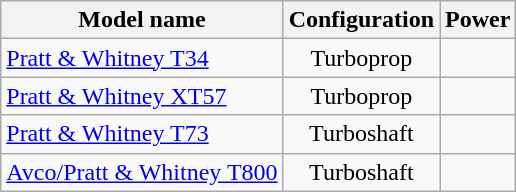<table class="wikitable sortable">
<tr>
<th>Model name</th>
<th>Configuration</th>
<th>Power</th>
</tr>
<tr>
<td align=left><a href='#'>Pratt & Whitney T34</a></td>
<td align=center>Turboprop</td>
<td align=center></td>
</tr>
<tr>
<td align=left><a href='#'>Pratt & Whitney XT57</a></td>
<td align=center>Turboprop</td>
<td align=center></td>
</tr>
<tr>
<td align=left><a href='#'>Pratt & Whitney T73</a></td>
<td align=center>Turboshaft</td>
<td align=center></td>
</tr>
<tr>
<td align=left><a href='#'>Avco/Pratt & Whitney T800</a></td>
<td align=center>Turboshaft</td>
<td align=center></td>
</tr>
</table>
